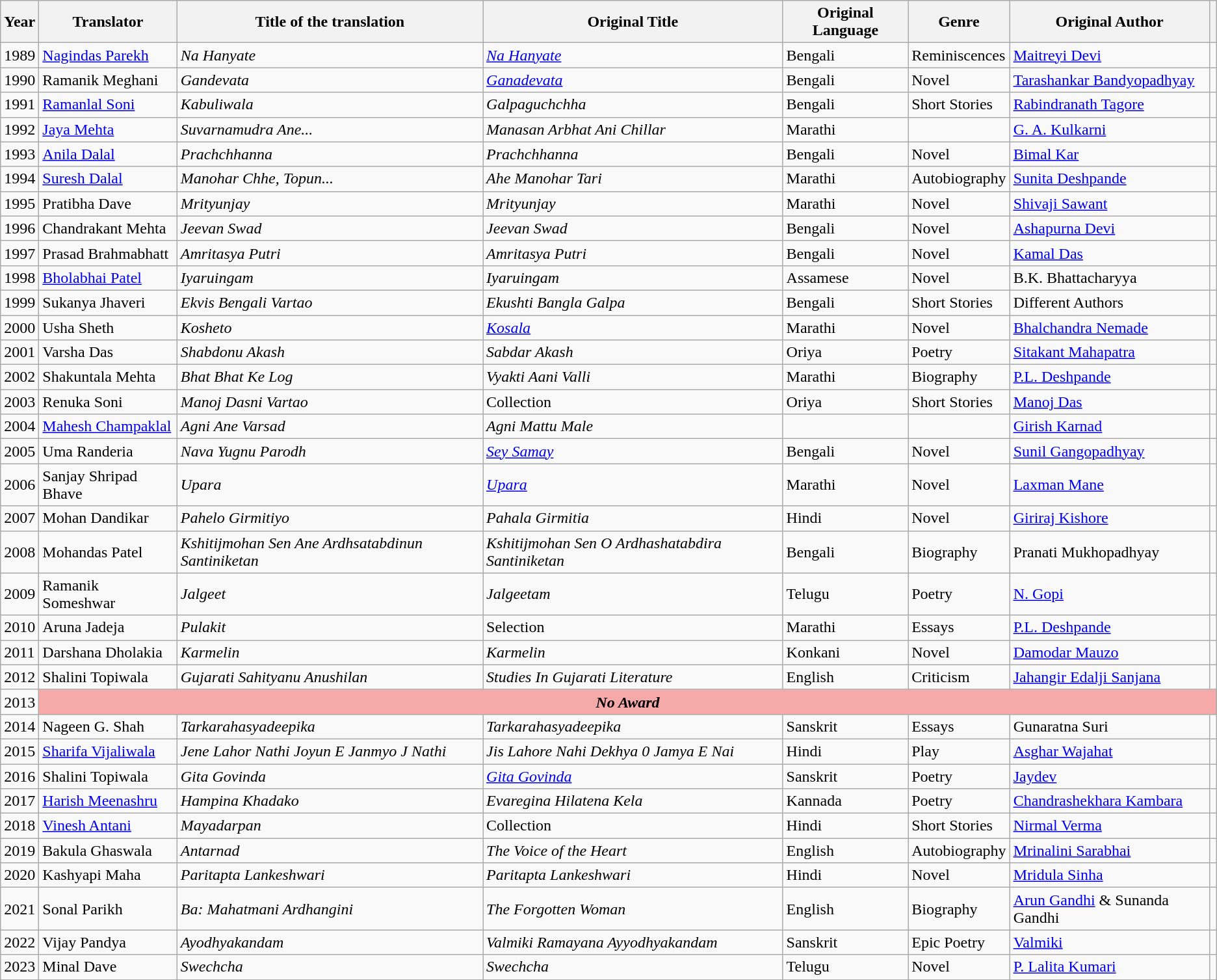<table class="wikitable sortable">
<tr>
<th>Year</th>
<th>Translator</th>
<th>Title of the translation</th>
<th>Original Title</th>
<th>Original Language</th>
<th>Genre</th>
<th>Original Author</th>
<th class=unsortable></th>
</tr>
<tr>
<td>1989</td>
<td><a href='#'>Nagindas Parekh</a></td>
<td><em>Na Hanyate</em></td>
<td><em><a href='#'>Na Hanyate</a></em></td>
<td>Bengali</td>
<td>Reminiscences</td>
<td><a href='#'>Maitreyi Devi</a></td>
<td></td>
</tr>
<tr>
<td>1990</td>
<td>Ramanik Meghani</td>
<td><em>Gandevata</em></td>
<td><em><a href='#'>Ganadevata</a></em></td>
<td>Bengali</td>
<td>Novel</td>
<td><a href='#'>Tarashankar Bandyopadhyay</a></td>
<td></td>
</tr>
<tr>
<td>1991</td>
<td><a href='#'>Ramanlal Soni</a></td>
<td><em>Kabuliwala</em></td>
<td><em>Galpaguchchha</em></td>
<td>Bengali</td>
<td>Short Stories</td>
<td><a href='#'>Rabindranath Tagore</a></td>
<td></td>
</tr>
<tr>
<td>1992</td>
<td><a href='#'>Jaya Mehta</a></td>
<td><em>Suvarnamudra Ane...</em></td>
<td><em>Manasan Arbhat Ani Chillar</em></td>
<td>Marathi</td>
<td></td>
<td><a href='#'>G. A. Kulkarni</a></td>
<td></td>
</tr>
<tr>
<td>1993</td>
<td><a href='#'>Anila Dalal</a></td>
<td><em>Prachchhanna</em></td>
<td><em>Prachchhanna</em></td>
<td>Bengali</td>
<td>Novel</td>
<td><a href='#'>Bimal Kar</a></td>
<td></td>
</tr>
<tr>
<td>1994</td>
<td><a href='#'>Suresh Dalal</a></td>
<td><em>Manohar Chhe, Topun...</em></td>
<td><em>Ahe Manohar Tari</em></td>
<td>Marathi</td>
<td>Autobiography</td>
<td><a href='#'>Sunita Deshpande</a></td>
<td></td>
</tr>
<tr>
<td>1995</td>
<td>Pratibha Dave</td>
<td><em>Mrityunjay</em></td>
<td><em>Mrityunjay</em></td>
<td>Marathi</td>
<td>Novel</td>
<td><a href='#'>Shivaji Sawant</a></td>
<td></td>
</tr>
<tr>
<td>1996</td>
<td>Chandrakant Mehta</td>
<td><em>Jeevan Swad</em></td>
<td><em>Jeevan Swad</em></td>
<td>Bengali</td>
<td>Novel</td>
<td><a href='#'>Ashapurna Devi</a></td>
<td></td>
</tr>
<tr>
<td>1997</td>
<td>Prasad Brahmabhatt</td>
<td><em>Amritasya Putri</em></td>
<td><em>Amritasya Putri</em></td>
<td>Bengali</td>
<td>Novel</td>
<td><a href='#'>Kamal Das</a></td>
<td></td>
</tr>
<tr>
<td>1998</td>
<td><a href='#'>Bholabhai Patel</a></td>
<td><em>Iyaruingam</em></td>
<td><em>Iyaruingam</em></td>
<td>Assamese</td>
<td>Novel</td>
<td>B.K. Bhattacharyya</td>
<td></td>
</tr>
<tr>
<td>1999</td>
<td>Sukanya Jhaveri</td>
<td><em>Ekvis Bengali Vartao</em></td>
<td><em>Ekushti Bangla Galpa</em></td>
<td>Bengali</td>
<td>Short Stories</td>
<td>Different Authors</td>
<td></td>
</tr>
<tr>
<td>2000</td>
<td>Usha Sheth</td>
<td><em>Kosheto</em></td>
<td><em><a href='#'>Kosala</a></em></td>
<td>Marathi</td>
<td>Novel</td>
<td><a href='#'>Bhalchandra Nemade</a></td>
<td></td>
</tr>
<tr>
<td>2001</td>
<td>Varsha Das</td>
<td><em>Shabdonu Akash</em></td>
<td><em>Sabdar Akash</em></td>
<td>Oriya</td>
<td>Poetry</td>
<td><a href='#'>Sitakant Mahapatra</a></td>
<td></td>
</tr>
<tr>
<td>2002</td>
<td>Shakuntala Mehta</td>
<td><em>Bhat Bhat Ke Log</em></td>
<td><em>Vyakti Aani Valli</em></td>
<td>Marathi</td>
<td>Biography</td>
<td><a href='#'>P.L. Deshpande</a></td>
<td></td>
</tr>
<tr>
<td>2003</td>
<td>Renuka Soni</td>
<td><em>Manoj Dasni Vartao</em></td>
<td>Collection</td>
<td>Oriya</td>
<td>Short Stories</td>
<td><a href='#'>Manoj Das</a></td>
<td></td>
</tr>
<tr>
<td>2004</td>
<td><a href='#'>Mahesh Champaklal</a></td>
<td><em>Agni Ane Varsad</em></td>
<td><em>Agni Mattu Male</em></td>
<td></td>
<td></td>
<td><a href='#'>Girish Karnad</a></td>
<td></td>
</tr>
<tr>
<td>2005</td>
<td>Uma Randeria</td>
<td><em>Nava Yugnu Parodh</em></td>
<td><em><a href='#'>Sey Samay</a></em></td>
<td>Bengali</td>
<td>Novel</td>
<td><a href='#'>Sunil Gangopadhyay</a></td>
<td></td>
</tr>
<tr>
<td>2006</td>
<td>Sanjay Shripad Bhave</td>
<td><em>Upara</em></td>
<td><em><a href='#'>Upara</a></em></td>
<td>Marathi</td>
<td>Novel</td>
<td><a href='#'>Laxman Mane</a></td>
<td></td>
</tr>
<tr>
<td>2007</td>
<td>Mohan Dandikar</td>
<td><em>Pahelo Girmitiyo</em></td>
<td><em>Pahala Girmitia</em></td>
<td>Hindi</td>
<td>Novel</td>
<td><a href='#'>Giriraj Kishore</a></td>
<td></td>
</tr>
<tr>
<td>2008</td>
<td>Mohandas Patel</td>
<td><em>Kshitijmohan Sen Ane Ardhsatabdinun Santiniketan</em></td>
<td><em>Kshitijmohan Sen O Ardhashatabdira Santiniketan</em></td>
<td>Bengali</td>
<td>Biography</td>
<td>Pranati Mukhopadhyay</td>
<td></td>
</tr>
<tr>
<td>2009</td>
<td>Ramanik Someshwar</td>
<td><em>Jalgeet</em></td>
<td><em>Jalgeetam</em></td>
<td>Telugu</td>
<td>Poetry</td>
<td><a href='#'>N. Gopi</a></td>
<td></td>
</tr>
<tr>
<td>2010</td>
<td>Aruna Jadeja</td>
<td><em>Pulakit</em></td>
<td>Selection</td>
<td>Marathi</td>
<td>Essays</td>
<td><a href='#'>P.L. Deshpande</a></td>
<td></td>
</tr>
<tr>
<td>2011</td>
<td>Darshana Dholakia</td>
<td><em>Karmelin</em></td>
<td><em>Karmelin</em></td>
<td>Konkani</td>
<td>Novel</td>
<td><a href='#'>Damodar Mauzo</a></td>
<td></td>
</tr>
<tr>
<td>2012</td>
<td>Shalini Topiwala</td>
<td><em>Gujarati Sahityanu Anushilan</em></td>
<td><em>Studies In Gujarati Literature</em></td>
<td>English</td>
<td>Criticism</td>
<td><a href='#'>Jahangir Edalji Sanjana</a></td>
<td></td>
</tr>
<tr>
<td>2013</td>
<td style="background:#f5a9a9; text-align:center;" colspan=7><strong><em>No Award</em></strong></td>
</tr>
<tr>
<td>2014</td>
<td>Nageen G. Shah</td>
<td><em>Tarkarahasyadeepika</em></td>
<td><em>Tarkarahasyadeepika</em></td>
<td>Sanskrit</td>
<td>Essays</td>
<td>Gunaratna Suri</td>
<td></td>
</tr>
<tr>
<td>2015</td>
<td><a href='#'>Sharifa Vijaliwala</a></td>
<td><em>Jene Lahor Nathi Joyun E Janmyo J Nathi</em></td>
<td><em>Jis Lahore Nahi Dekhya 0 Jamya E Nai</em></td>
<td>Hindi</td>
<td>Play</td>
<td><a href='#'>Asghar Wajahat</a></td>
<td></td>
</tr>
<tr>
<td>2016</td>
<td>Shalini Topiwala</td>
<td><em>Gita Govinda</em></td>
<td><em><a href='#'>Gita Govinda</a></em></td>
<td>Sanskrit</td>
<td>Poetry</td>
<td><a href='#'>Jaydev</a></td>
<td></td>
</tr>
<tr>
<td>2017</td>
<td><a href='#'>Harish Meenashru</a></td>
<td><em>Hampina Khadako</em></td>
<td><em>Evaregina Hilatena Kela</em></td>
<td>Kannada</td>
<td>Poetry</td>
<td><a href='#'>Chandrashekhara Kambara</a></td>
<td></td>
</tr>
<tr>
<td>2018</td>
<td><a href='#'>Vinesh Antani</a></td>
<td><em>Mayadarpan</em></td>
<td>Collection</td>
<td>Hindi</td>
<td>Short Stories</td>
<td><a href='#'>Nirmal Verma</a></td>
<td></td>
</tr>
<tr>
<td>2019</td>
<td>Bakula Ghaswala</td>
<td><em>Antarnad</em></td>
<td><em>The Voice of the Heart</em></td>
<td>English</td>
<td>Autobiography</td>
<td><a href='#'>Mrinalini Sarabhai</a></td>
<td></td>
</tr>
<tr>
<td>2020</td>
<td>Kashyapi Maha</td>
<td><em>Paritapta Lankeshwari</em></td>
<td><em>Paritapta Lankeshwari</em></td>
<td>Hindi</td>
<td>Novel</td>
<td><a href='#'>Mridula Sinha</a></td>
<td></td>
</tr>
<tr>
<td>2021</td>
<td>Sonal Parikh</td>
<td><em>Ba: Mahatmani Ardhangini</em></td>
<td><em>The Forgotten Woman</em></td>
<td>English</td>
<td>Biography</td>
<td><a href='#'>Arun Gandhi</a> & Sunanda Gandhi</td>
<td></td>
</tr>
<tr>
<td>2022</td>
<td>Vijay Pandya</td>
<td><em>Ayodhyakandam</em></td>
<td><em>Valmiki Ramayana Ayyodhyakandam</em></td>
<td>Sanskrit</td>
<td>Epic Poetry</td>
<td><a href='#'>Valmiki</a></td>
<td></td>
</tr>
<tr>
<td>2023</td>
<td>Minal Dave</td>
<td><em>Swechcha</em></td>
<td><em>Swechcha</em></td>
<td>Telugu</td>
<td>Novel</td>
<td><a href='#'>P. Lalita Kumari</a></td>
<td></td>
</tr>
<tr>
</tr>
</table>
